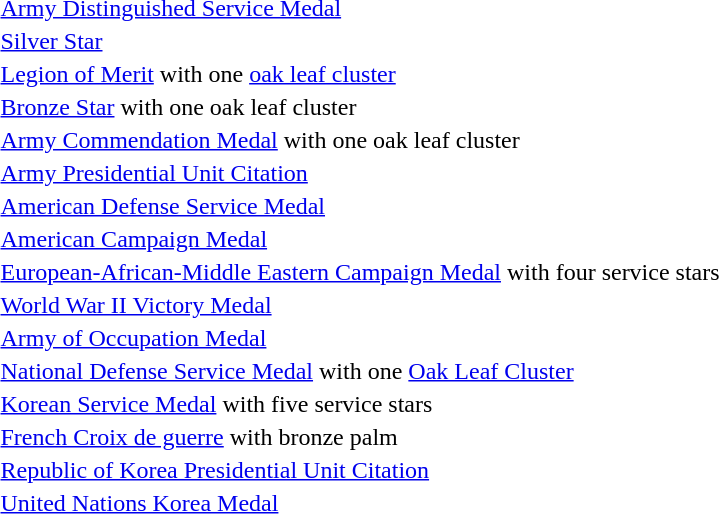<table>
<tr>
<td></td>
<td><a href='#'>Army Distinguished Service Medal</a></td>
</tr>
<tr>
<td></td>
<td><a href='#'>Silver Star</a></td>
</tr>
<tr>
<td></td>
<td><a href='#'>Legion of Merit</a> with one <a href='#'>oak leaf cluster</a></td>
</tr>
<tr>
<td></td>
<td><a href='#'>Bronze Star</a> with one oak leaf cluster</td>
</tr>
<tr>
<td></td>
<td><a href='#'>Army Commendation Medal</a> with one oak leaf cluster</td>
</tr>
<tr>
<td></td>
<td><a href='#'>Army Presidential Unit Citation</a></td>
</tr>
<tr>
<td></td>
<td><a href='#'>American Defense Service Medal</a></td>
</tr>
<tr>
<td></td>
<td><a href='#'>American Campaign Medal</a></td>
</tr>
<tr>
<td></td>
<td><a href='#'>European-African-Middle Eastern Campaign Medal</a> with four service stars</td>
</tr>
<tr>
<td></td>
<td><a href='#'>World War II Victory Medal</a></td>
</tr>
<tr>
<td></td>
<td><a href='#'>Army of Occupation Medal</a></td>
</tr>
<tr>
<td></td>
<td><a href='#'>National Defense Service Medal</a> with one <a href='#'>Oak Leaf Cluster</a></td>
</tr>
<tr>
<td></td>
<td><a href='#'>Korean Service Medal</a> with five service stars</td>
</tr>
<tr>
<td></td>
<td><a href='#'>French Croix de guerre</a> with bronze palm</td>
</tr>
<tr>
<td></td>
<td><a href='#'>Republic of Korea Presidential Unit Citation</a></td>
</tr>
<tr>
<td></td>
<td><a href='#'>United Nations Korea Medal</a></td>
</tr>
</table>
